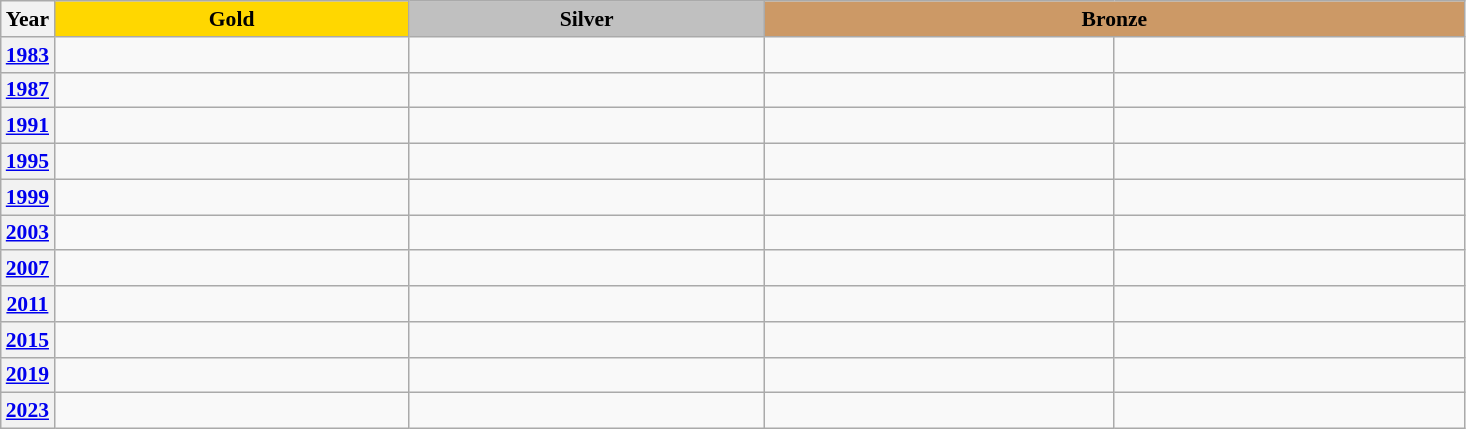<table class="wikitable" style="border-collapse: collapse; font-size: 90%;">
<tr align=center>
<th>Year</th>
<td bgcolor=gold width=230><strong>Gold</strong></td>
<td bgcolor=silver width=230><strong>Silver</strong></td>
<td bgcolor=cc9966 colspan=2 width=460><strong>Bronze</strong></td>
</tr>
<tr>
<th align=center><a href='#'>1983</a></th>
<td></td>
<td></td>
<td></td>
<td></td>
</tr>
<tr>
<th align=center><a href='#'>1987</a></th>
<td></td>
<td></td>
<td></td>
<td></td>
</tr>
<tr>
<th align=center><a href='#'>1991</a></th>
<td></td>
<td></td>
<td></td>
<td></td>
</tr>
<tr>
<th align=center><a href='#'>1995</a></th>
<td></td>
<td></td>
<td></td>
<td></td>
</tr>
<tr>
<th align=center><a href='#'>1999</a></th>
<td></td>
<td></td>
<td></td>
<td></td>
</tr>
<tr>
<th align=center><a href='#'>2003</a></th>
<td></td>
<td></td>
<td></td>
<td></td>
</tr>
<tr>
<th align=center><a href='#'>2007</a></th>
<td></td>
<td></td>
<td></td>
<td></td>
</tr>
<tr>
<th align=center><a href='#'>2011</a></th>
<td></td>
<td></td>
<td></td>
<td></td>
</tr>
<tr>
<th align=center><a href='#'>2015</a></th>
<td></td>
<td></td>
<td></td>
<td></td>
</tr>
<tr>
<th align=center><a href='#'>2019</a></th>
<td></td>
<td></td>
<td></td>
<td></td>
</tr>
<tr>
<th align=center><a href='#'>2023</a></th>
<td></td>
<td></td>
<td></td>
<td></td>
</tr>
</table>
